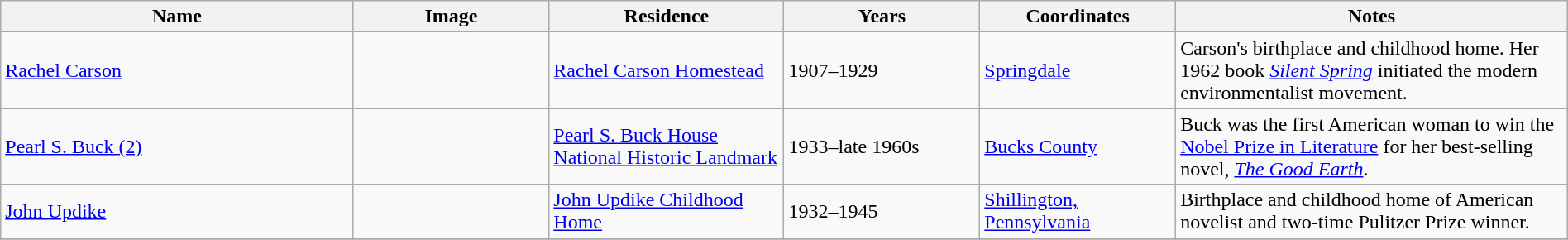<table class="wikitable sortable" style="width: 100%">
<tr>
<th width="18%">Name</th>
<th width="10%">Image</th>
<th width="12%">Residence</th>
<th width="10%">Years</th>
<th width="10%">Coordinates</th>
<th width="20%">Notes</th>
</tr>
<tr>
<td><a href='#'>Rachel Carson</a></td>
<td></td>
<td><a href='#'>Rachel Carson Homestead</a></td>
<td>1907–1929</td>
<td><a href='#'>Springdale</a> <br></td>
<td>Carson's birthplace and childhood home. Her 1962 book <em><a href='#'>Silent Spring</a></em> initiated the modern environmentalist movement.</td>
</tr>
<tr>
<td><a href='#'> Pearl S. Buck (2)</a></td>
<td></td>
<td><a href='#'>Pearl S. Buck House National Historic Landmark</a></td>
<td>1933–late 1960s</td>
<td><a href='#'>Bucks County</a> <br></td>
<td>Buck was the first American woman to win the <a href='#'>Nobel Prize in Literature</a> for her best-selling novel, <em><a href='#'>The Good Earth</a></em>.</td>
</tr>
<tr>
<td><a href='#'>John Updike</a></td>
<td></td>
<td><a href='#'>John Updike Childhood Home</a></td>
<td>1932–1945</td>
<td><a href='#'>Shillington, Pennsylvania</a> <br></td>
<td>Birthplace and childhood home of American novelist and two-time Pulitzer Prize winner.</td>
</tr>
<tr>
</tr>
</table>
